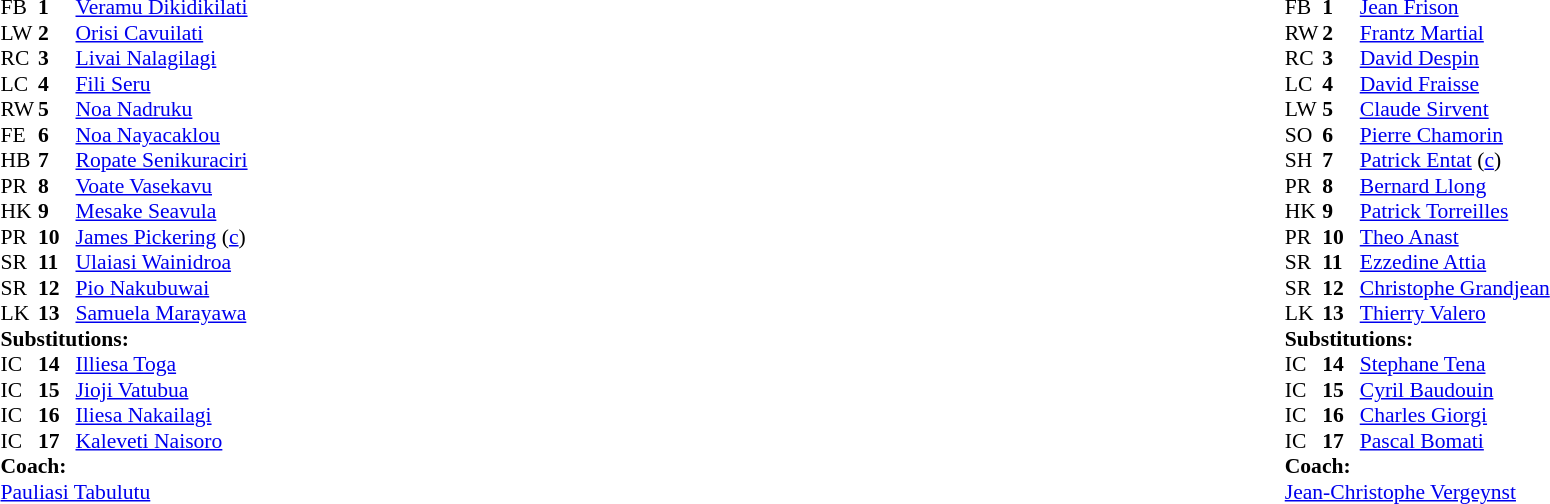<table width="100%">
<tr>
<td valign="top" width="50%"><br><table style="font-size: 90%" cellspacing="0" cellpadding="0">
<tr>
<th width="25"></th>
<th width="25"></th>
</tr>
<tr>
<td>FB</td>
<td><strong>1</strong></td>
<td><a href='#'>Veramu Dikidikilati</a></td>
</tr>
<tr>
<td>LW</td>
<td><strong>2</strong></td>
<td><a href='#'>Orisi Cavuilati</a></td>
</tr>
<tr>
<td>RC</td>
<td><strong>3</strong></td>
<td><a href='#'>Livai Nalagilagi</a></td>
</tr>
<tr>
<td>LC</td>
<td><strong>4</strong></td>
<td><a href='#'>Fili Seru</a></td>
</tr>
<tr>
<td>RW</td>
<td><strong>5</strong></td>
<td><a href='#'>Noa Nadruku</a></td>
</tr>
<tr>
<td>FE</td>
<td><strong>6</strong></td>
<td><a href='#'>Noa Nayacaklou</a></td>
</tr>
<tr>
<td>HB</td>
<td><strong>7</strong></td>
<td><a href='#'>Ropate Senikuraciri</a></td>
</tr>
<tr>
<td>PR</td>
<td><strong>8</strong></td>
<td><a href='#'>Voate Vasekavu</a></td>
</tr>
<tr>
<td>HK</td>
<td><strong>9</strong></td>
<td><a href='#'>Mesake Seavula</a></td>
</tr>
<tr>
<td>PR</td>
<td><strong>10</strong></td>
<td><a href='#'>James Pickering</a> (<a href='#'>c</a>)</td>
</tr>
<tr>
<td>SR</td>
<td><strong>11</strong></td>
<td><a href='#'>Ulaiasi Wainidroa</a></td>
</tr>
<tr>
<td>SR</td>
<td><strong>12</strong></td>
<td><a href='#'>Pio Nakubuwai</a></td>
</tr>
<tr>
<td>LK</td>
<td><strong>13</strong></td>
<td><a href='#'>Samuela Marayawa</a></td>
</tr>
<tr>
<td colspan=3><strong>Substitutions:</strong></td>
</tr>
<tr>
<td>IC</td>
<td><strong>14</strong></td>
<td><a href='#'>Illiesa Toga</a></td>
</tr>
<tr>
<td>IC</td>
<td><strong>15</strong></td>
<td><a href='#'>Jioji Vatubua</a></td>
</tr>
<tr>
<td>IC</td>
<td><strong>16</strong></td>
<td><a href='#'>Iliesa Nakailagi</a></td>
</tr>
<tr>
<td>IC</td>
<td><strong>17</strong></td>
<td><a href='#'>Kaleveti Naisoro</a></td>
</tr>
<tr>
<td colspan=3><strong>Coach:</strong></td>
</tr>
<tr>
<td colspan="4"> <a href='#'>Pauliasi Tabulutu</a></td>
</tr>
</table>
</td>
<td valign="top" width="50%"><br><table style="font-size: 90%" cellspacing="0" cellpadding="0" align="center">
<tr>
<th width="25"></th>
<th width="25"></th>
</tr>
<tr>
<td>FB</td>
<td><strong>1</strong></td>
<td><a href='#'>Jean Frison</a></td>
</tr>
<tr>
<td>RW</td>
<td><strong>2</strong></td>
<td><a href='#'>Frantz Martial</a></td>
</tr>
<tr>
<td>RC</td>
<td><strong>3</strong></td>
<td><a href='#'>David Despin</a></td>
</tr>
<tr>
<td>LC</td>
<td><strong>4</strong></td>
<td><a href='#'>David Fraisse</a></td>
</tr>
<tr>
<td>LW</td>
<td><strong>5</strong></td>
<td><a href='#'>Claude Sirvent</a></td>
</tr>
<tr>
<td>SO</td>
<td><strong>6</strong></td>
<td><a href='#'>Pierre Chamorin</a></td>
</tr>
<tr>
<td>SH</td>
<td><strong>7</strong></td>
<td><a href='#'>Patrick Entat</a> (<a href='#'>c</a>)</td>
</tr>
<tr>
<td>PR</td>
<td><strong>8</strong></td>
<td><a href='#'>Bernard Llong</a></td>
</tr>
<tr>
<td>HK</td>
<td><strong>9</strong></td>
<td><a href='#'>Patrick Torreilles</a></td>
</tr>
<tr>
<td>PR</td>
<td><strong>10</strong></td>
<td><a href='#'>Theo Anast</a></td>
</tr>
<tr>
<td>SR</td>
<td><strong>11</strong></td>
<td><a href='#'>Ezzedine Attia</a></td>
</tr>
<tr>
<td>SR</td>
<td><strong>12</strong></td>
<td><a href='#'>Christophe Grandjean</a></td>
</tr>
<tr>
<td>LK</td>
<td><strong>13</strong></td>
<td><a href='#'>Thierry Valero</a></td>
</tr>
<tr>
<td colspan=3><strong>Substitutions:</strong></td>
</tr>
<tr>
<td>IC</td>
<td><strong>14</strong></td>
<td><a href='#'>Stephane Tena</a></td>
</tr>
<tr>
<td>IC</td>
<td><strong>15</strong></td>
<td><a href='#'>Cyril Baudouin</a></td>
</tr>
<tr>
<td>IC</td>
<td><strong>16</strong></td>
<td><a href='#'>Charles Giorgi</a></td>
</tr>
<tr>
<td>IC</td>
<td><strong>17</strong></td>
<td><a href='#'>Pascal Bomati</a></td>
</tr>
<tr>
<td colspan=3><strong>Coach:</strong></td>
</tr>
<tr>
<td colspan="4"> <a href='#'>Jean-Christophe Vergeynst</a></td>
</tr>
</table>
</td>
</tr>
</table>
